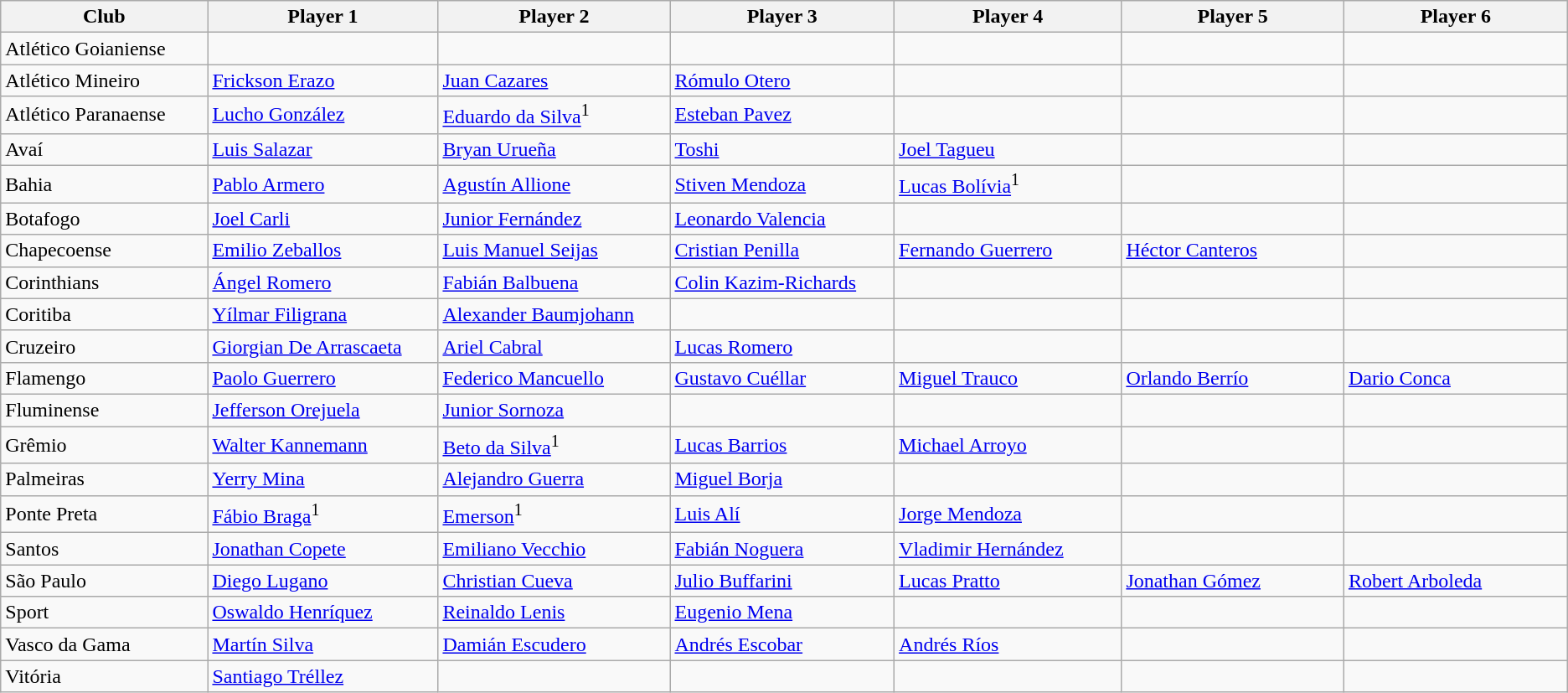<table class="wikitable sortable">
<tr>
<th style="width:190px;">Club</th>
<th style="width:220px;">Player 1</th>
<th style="width:220px;">Player 2</th>
<th style="width:220px;">Player 3</th>
<th style="width:220px;">Player 4</th>
<th style="width:220px;">Player 5</th>
<th style="width:220px;">Player 6</th>
</tr>
<tr>
<td>Atlético Goianiense</td>
<td></td>
<td></td>
<td></td>
<td></td>
<td></td>
<td></td>
</tr>
<tr>
<td>Atlético Mineiro</td>
<td> <a href='#'>Frickson Erazo</a></td>
<td> <a href='#'>Juan Cazares</a></td>
<td> <a href='#'>Rómulo Otero</a></td>
<td></td>
<td></td>
<td></td>
</tr>
<tr>
<td>Atlético Paranaense</td>
<td> <a href='#'>Lucho González</a></td>
<td> <a href='#'>Eduardo da Silva</a><sup>1</sup></td>
<td> <a href='#'>Esteban Pavez</a></td>
<td></td>
<td></td>
<td></td>
</tr>
<tr>
<td>Avaí</td>
<td> <a href='#'>Luis Salazar</a></td>
<td> <a href='#'>Bryan Urueña</a></td>
<td> <a href='#'>Toshi</a></td>
<td> <a href='#'>Joel Tagueu</a></td>
<td></td>
<td></td>
</tr>
<tr>
<td>Bahia</td>
<td> <a href='#'>Pablo Armero</a></td>
<td> <a href='#'>Agustín Allione</a></td>
<td> <a href='#'>Stiven Mendoza</a></td>
<td> <a href='#'>Lucas Bolívia</a><sup>1</sup></td>
<td></td>
<td></td>
</tr>
<tr>
<td>Botafogo</td>
<td> <a href='#'>Joel Carli</a></td>
<td> <a href='#'>Junior Fernández</a></td>
<td> <a href='#'>Leonardo Valencia</a></td>
<td></td>
<td></td>
<td></td>
</tr>
<tr>
<td>Chapecoense</td>
<td> <a href='#'>Emilio Zeballos</a></td>
<td> <a href='#'>Luis Manuel Seijas</a></td>
<td> <a href='#'>Cristian Penilla</a></td>
<td> <a href='#'>Fernando Guerrero</a></td>
<td> <a href='#'>Héctor Canteros</a></td>
<td></td>
</tr>
<tr>
<td>Corinthians</td>
<td> <a href='#'>Ángel Romero</a></td>
<td> <a href='#'>Fabián Balbuena</a></td>
<td> <a href='#'>Colin Kazim-Richards</a></td>
<td></td>
<td></td>
<td></td>
</tr>
<tr>
<td>Coritiba</td>
<td> <a href='#'>Yílmar Filigrana</a></td>
<td> <a href='#'>Alexander Baumjohann</a></td>
<td></td>
<td></td>
<td></td>
<td></td>
</tr>
<tr>
<td>Cruzeiro</td>
<td> <a href='#'>Giorgian De Arrascaeta</a></td>
<td> <a href='#'>Ariel Cabral</a></td>
<td> <a href='#'>Lucas Romero</a></td>
<td></td>
<td></td>
<td></td>
</tr>
<tr>
<td>Flamengo</td>
<td> <a href='#'>Paolo Guerrero</a></td>
<td> <a href='#'>Federico Mancuello</a></td>
<td> <a href='#'>Gustavo Cuéllar</a></td>
<td> <a href='#'>Miguel Trauco</a></td>
<td> <a href='#'>Orlando Berrío</a></td>
<td> <a href='#'>Dario Conca</a></td>
</tr>
<tr>
<td>Fluminense</td>
<td> <a href='#'>Jefferson Orejuela</a></td>
<td> <a href='#'>Junior Sornoza</a></td>
<td></td>
<td></td>
<td></td>
<td></td>
</tr>
<tr>
<td>Grêmio</td>
<td> <a href='#'>Walter Kannemann</a></td>
<td> <a href='#'>Beto da Silva</a><sup>1</sup></td>
<td> <a href='#'>Lucas Barrios</a></td>
<td> <a href='#'>Michael Arroyo</a></td>
<td></td>
<td></td>
</tr>
<tr>
<td>Palmeiras</td>
<td> <a href='#'>Yerry Mina</a></td>
<td> <a href='#'>Alejandro Guerra</a></td>
<td> <a href='#'>Miguel Borja</a></td>
<td></td>
<td></td>
<td></td>
</tr>
<tr>
<td>Ponte Preta</td>
<td> <a href='#'>Fábio Braga</a><sup>1</sup></td>
<td> <a href='#'>Emerson</a><sup>1</sup></td>
<td> <a href='#'>Luis Alí</a></td>
<td> <a href='#'>Jorge Mendoza</a></td>
<td></td>
<td></td>
</tr>
<tr>
<td>Santos</td>
<td> <a href='#'>Jonathan Copete</a></td>
<td> <a href='#'>Emiliano Vecchio</a></td>
<td> <a href='#'>Fabián Noguera</a></td>
<td> <a href='#'>Vladimir Hernández</a></td>
<td></td>
<td></td>
</tr>
<tr>
<td>São Paulo</td>
<td> <a href='#'>Diego Lugano</a></td>
<td> <a href='#'>Christian Cueva</a></td>
<td> <a href='#'>Julio Buffarini</a></td>
<td> <a href='#'>Lucas Pratto</a></td>
<td> <a href='#'>Jonathan Gómez</a></td>
<td> <a href='#'>Robert Arboleda</a></td>
</tr>
<tr>
<td>Sport</td>
<td> <a href='#'>Oswaldo Henríquez</a></td>
<td> <a href='#'>Reinaldo Lenis</a></td>
<td> <a href='#'>Eugenio Mena</a></td>
<td></td>
<td></td>
<td></td>
</tr>
<tr>
<td>Vasco da Gama</td>
<td> <a href='#'>Martín Silva</a></td>
<td> <a href='#'>Damián Escudero</a></td>
<td> <a href='#'>Andrés Escobar</a></td>
<td> <a href='#'>Andrés Ríos</a></td>
<td></td>
<td></td>
</tr>
<tr>
<td>Vitória</td>
<td> <a href='#'>Santiago Tréllez</a></td>
<td></td>
<td></td>
<td></td>
<td></td>
<td></td>
</tr>
</table>
